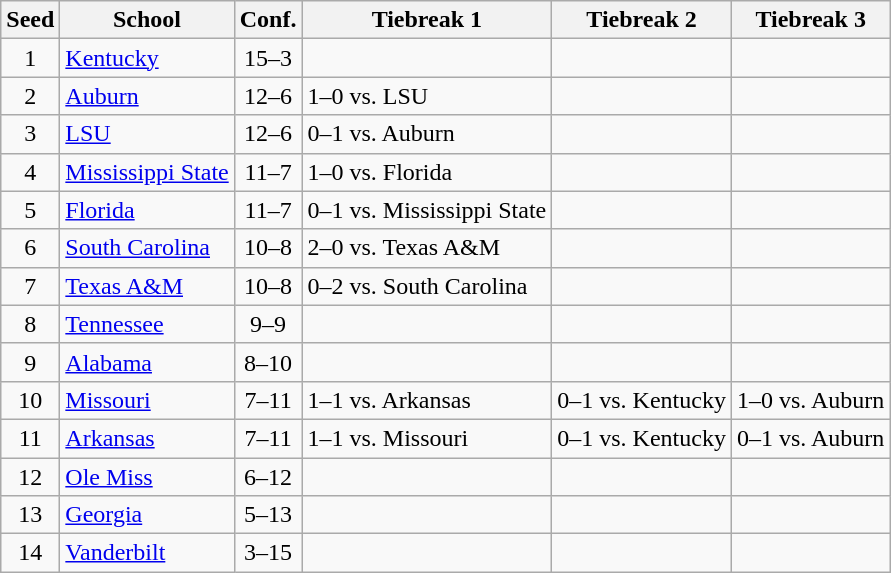<table class="wikitable">
<tr>
<th>Seed</th>
<th>School</th>
<th>Conf.</th>
<th>Tiebreak 1</th>
<th>Tiebreak 2</th>
<th>Tiebreak 3</th>
</tr>
<tr>
<td align=center>1</td>
<td><a href='#'>Kentucky</a></td>
<td align=center>15–3</td>
<td></td>
<td></td>
<td></td>
</tr>
<tr>
<td align=center>2</td>
<td><a href='#'>Auburn</a></td>
<td align=center>12–6</td>
<td>1–0 vs. LSU</td>
<td></td>
<td></td>
</tr>
<tr>
<td align=center>3</td>
<td><a href='#'>LSU</a></td>
<td align=center>12–6</td>
<td>0–1 vs. Auburn</td>
<td></td>
<td></td>
</tr>
<tr>
<td align=center>4</td>
<td><a href='#'>Mississippi State</a></td>
<td align=center>11–7</td>
<td>1–0 vs. Florida</td>
<td></td>
<td></td>
</tr>
<tr>
<td align=center>5</td>
<td><a href='#'>Florida</a></td>
<td align=center>11–7</td>
<td>0–1 vs. Mississippi State</td>
<td></td>
<td></td>
</tr>
<tr>
<td align=center>6</td>
<td><a href='#'>South Carolina</a></td>
<td align=center>10–8</td>
<td>2–0 vs. Texas A&M</td>
<td></td>
<td></td>
</tr>
<tr>
<td align=center>7</td>
<td><a href='#'>Texas A&M</a></td>
<td align=center>10–8</td>
<td>0–2 vs. South Carolina</td>
<td></td>
<td></td>
</tr>
<tr>
<td align=center>8</td>
<td><a href='#'>Tennessee</a></td>
<td align=center>9–9</td>
<td></td>
<td></td>
<td></td>
</tr>
<tr>
<td align=center>9</td>
<td><a href='#'>Alabama</a></td>
<td align=center>8–10</td>
<td></td>
<td></td>
<td></td>
</tr>
<tr>
<td align=center>10</td>
<td><a href='#'>Missouri</a></td>
<td align=center>7–11</td>
<td>1–1 vs. Arkansas</td>
<td>0–1 vs. Kentucky</td>
<td>1–0 vs. Auburn</td>
</tr>
<tr>
<td align=center>11</td>
<td><a href='#'>Arkansas</a></td>
<td align=center>7–11</td>
<td>1–1 vs. Missouri</td>
<td>0–1 vs. Kentucky</td>
<td>0–1 vs. Auburn</td>
</tr>
<tr>
<td align=center>12</td>
<td><a href='#'>Ole Miss</a></td>
<td align=center>6–12</td>
<td></td>
<td></td>
<td></td>
</tr>
<tr>
<td align=center>13</td>
<td><a href='#'>Georgia</a></td>
<td align=center>5–13</td>
<td></td>
<td></td>
<td></td>
</tr>
<tr>
<td align=center>14</td>
<td><a href='#'>Vanderbilt</a></td>
<td align=center>3–15</td>
<td></td>
<td></td>
<td></td>
</tr>
</table>
